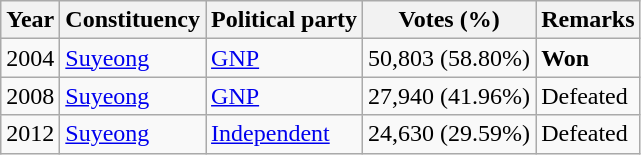<table class="wikitable">
<tr>
<th>Year</th>
<th>Constituency</th>
<th>Political party</th>
<th>Votes (%)</th>
<th>Remarks</th>
</tr>
<tr>
<td>2004</td>
<td><a href='#'>Suyeong</a></td>
<td><a href='#'>GNP</a></td>
<td>50,803 (58.80%)</td>
<td><strong>Won</strong></td>
</tr>
<tr>
<td>2008</td>
<td><a href='#'>Suyeong</a></td>
<td><a href='#'>GNP</a></td>
<td>27,940 (41.96%)</td>
<td>Defeated</td>
</tr>
<tr>
<td>2012</td>
<td><a href='#'>Suyeong</a></td>
<td><a href='#'>Independent</a></td>
<td>24,630 (29.59%)</td>
<td>Defeated</td>
</tr>
</table>
